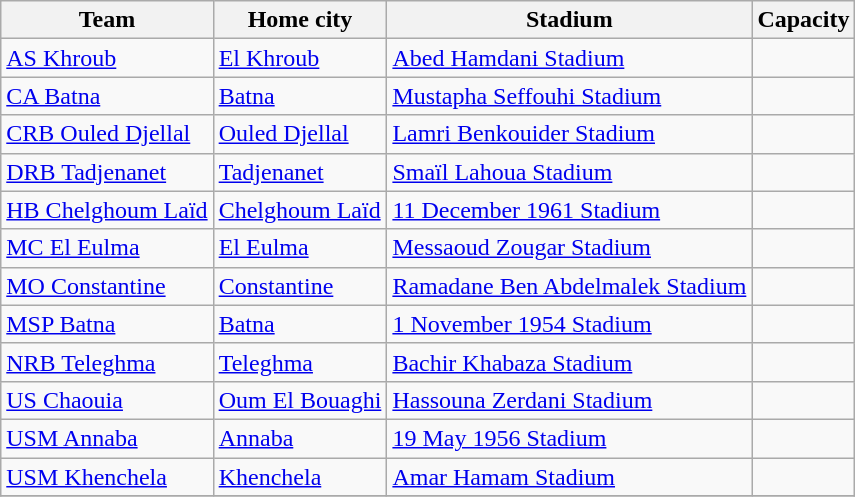<table class="wikitable sortable">
<tr>
<th>Team</th>
<th>Home city</th>
<th>Stadium</th>
<th>Capacity</th>
</tr>
<tr>
<td><a href='#'>AS Khroub</a></td>
<td><a href='#'>El Khroub</a></td>
<td><a href='#'>Abed Hamdani Stadium</a></td>
<td style="text-align:center"></td>
</tr>
<tr>
<td><a href='#'>CA Batna</a></td>
<td><a href='#'>Batna</a></td>
<td><a href='#'>Mustapha Seffouhi Stadium</a></td>
<td style="text-align:center"></td>
</tr>
<tr>
<td><a href='#'>CRB Ouled Djellal</a></td>
<td><a href='#'>Ouled Djellal</a></td>
<td><a href='#'>Lamri Benkouider Stadium</a></td>
<td style="text-align:center"></td>
</tr>
<tr>
<td><a href='#'>DRB Tadjenanet</a></td>
<td><a href='#'>Tadjenanet</a></td>
<td><a href='#'>Smaïl Lahoua Stadium</a></td>
<td style="text-align:center"></td>
</tr>
<tr>
<td><a href='#'>HB Chelghoum Laïd</a></td>
<td><a href='#'>Chelghoum Laïd</a></td>
<td><a href='#'>11 December 1961 Stadium</a></td>
<td style="text-align:center"></td>
</tr>
<tr>
<td><a href='#'>MC El Eulma</a></td>
<td><a href='#'>El Eulma</a></td>
<td><a href='#'>Messaoud Zougar Stadium</a></td>
<td style="text-align:center"></td>
</tr>
<tr>
<td><a href='#'>MO Constantine</a></td>
<td><a href='#'>Constantine</a></td>
<td><a href='#'>Ramadane Ben Abdelmalek Stadium</a></td>
<td style="text-align:center"></td>
</tr>
<tr>
<td><a href='#'>MSP Batna</a></td>
<td><a href='#'>Batna</a></td>
<td><a href='#'>1 November 1954 Stadium</a></td>
<td style="text-align:center"></td>
</tr>
<tr>
<td><a href='#'>NRB Teleghma</a></td>
<td><a href='#'>Teleghma</a></td>
<td><a href='#'>Bachir Khabaza Stadium</a></td>
<td style="text-align:center"></td>
</tr>
<tr>
<td><a href='#'>US Chaouia</a></td>
<td><a href='#'>Oum El Bouaghi</a></td>
<td><a href='#'>Hassouna Zerdani Stadium</a></td>
<td style="text-align:center"></td>
</tr>
<tr>
<td><a href='#'>USM Annaba</a></td>
<td><a href='#'>Annaba</a></td>
<td><a href='#'>19 May 1956 Stadium</a></td>
<td style="text-align:center"></td>
</tr>
<tr>
<td><a href='#'>USM Khenchela</a></td>
<td><a href='#'>Khenchela</a></td>
<td><a href='#'>Amar Hamam Stadium</a></td>
<td style="text-align:center"></td>
</tr>
<tr>
</tr>
</table>
